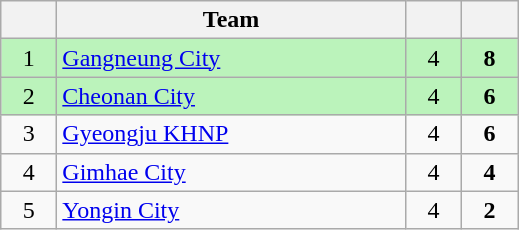<table class="wikitable" style="text-align:center">
<tr>
<th width=30></th>
<th width=225>Team</th>
<th width=30></th>
<th width=30></th>
</tr>
<tr bgcolor=#bbf3bb>
<td>1</td>
<td align=left><a href='#'>Gangneung City</a></td>
<td>4</td>
<td><strong>8</strong></td>
</tr>
<tr bgcolor=#bbf3bb>
<td>2</td>
<td align=left><a href='#'>Cheonan City</a></td>
<td>4</td>
<td><strong>6</strong></td>
</tr>
<tr>
<td>3</td>
<td align=left><a href='#'>Gyeongju KHNP</a></td>
<td>4</td>
<td><strong>6</strong></td>
</tr>
<tr>
<td>4</td>
<td align=left><a href='#'>Gimhae City</a></td>
<td>4</td>
<td><strong>4</strong></td>
</tr>
<tr>
<td>5</td>
<td align=left><a href='#'>Yongin City</a></td>
<td>4</td>
<td><strong>2</strong></td>
</tr>
</table>
